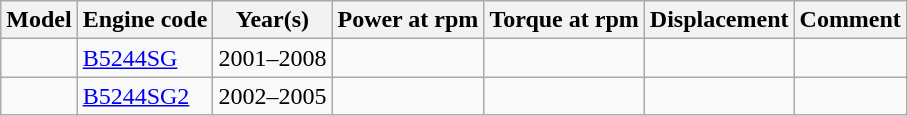<table class="wikitable collapsible sortable">
<tr>
<th>Model</th>
<th>Engine code</th>
<th>Year(s)</th>
<th>Power at rpm</th>
<th>Torque at rpm</th>
<th>Displacement</th>
<th>Comment</th>
</tr>
<tr>
<td></td>
<td><a href='#'>B5244SG</a></td>
<td>2001–2008</td>
<td></td>
<td></td>
<td></td>
<td></td>
</tr>
<tr>
<td></td>
<td><a href='#'>B5244SG2</a></td>
<td>2002–2005</td>
<td></td>
<td></td>
<td></td>
<td></td>
</tr>
</table>
